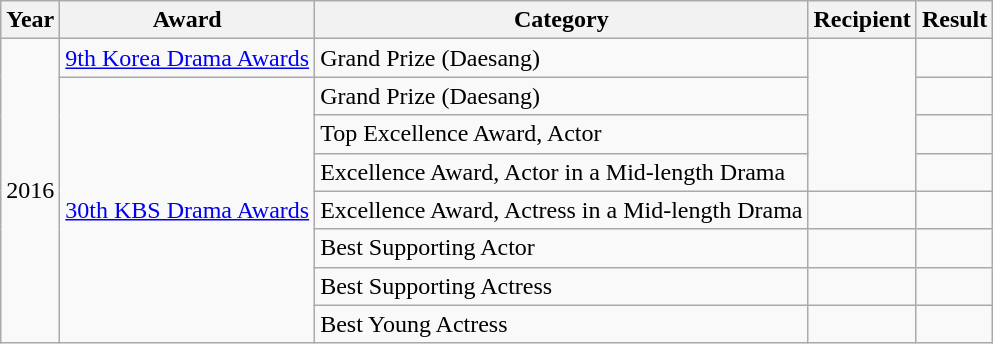<table class="wikitable">
<tr>
<th>Year</th>
<th>Award</th>
<th>Category</th>
<th>Recipient</th>
<th>Result</th>
</tr>
<tr>
<td rowspan="11">2016</td>
<td><a href='#'>9th Korea Drama Awards</a></td>
<td>Grand Prize (Daesang)</td>
<td rowspan="4"></td>
<td></td>
</tr>
<tr>
<td rowspan="7"><a href='#'>30th KBS Drama Awards</a></td>
<td>Grand Prize (Daesang)</td>
<td></td>
</tr>
<tr>
<td>Top Excellence Award, Actor</td>
<td></td>
</tr>
<tr>
<td>Excellence Award, Actor in a Mid-length Drama</td>
<td></td>
</tr>
<tr>
<td>Excellence Award, Actress in a Mid-length Drama</td>
<td></td>
<td></td>
</tr>
<tr>
<td>Best Supporting Actor</td>
<td></td>
<td></td>
</tr>
<tr>
<td>Best Supporting Actress</td>
<td></td>
<td></td>
</tr>
<tr>
<td>Best Young Actress</td>
<td></td>
<td></td>
</tr>
</table>
